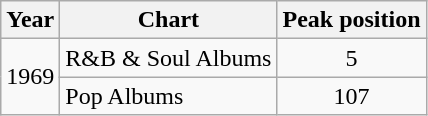<table class="wikitable">
<tr>
<th>Year</th>
<th>Chart</th>
<th>Peak position</th>
</tr>
<tr>
<td rowspan="2">1969</td>
<td>R&B & Soul Albums</td>
<td align="center">5</td>
</tr>
<tr>
<td>Pop Albums</td>
<td align="center">107</td>
</tr>
</table>
